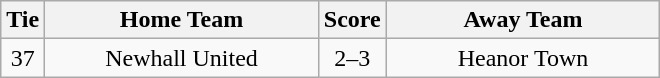<table class="wikitable" style="text-align:center;">
<tr>
<th width=20>Tie</th>
<th width=175>Home Team</th>
<th width=20>Score</th>
<th width=175>Away Team</th>
</tr>
<tr>
<td>37</td>
<td>Newhall United</td>
<td>2–3</td>
<td>Heanor Town</td>
</tr>
</table>
